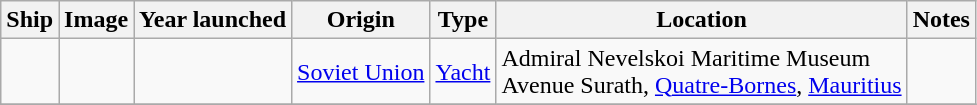<table class="wikitable sortable">
<tr>
<th>Ship</th>
<th>Image</th>
<th>Year launched</th>
<th>Origin</th>
<th>Type</th>
<th>Location</th>
<th>Notes</th>
</tr>
<tr>
<td data-sort-value=Admiral Nevelskoi></td>
<td></td>
<td></td>
<td> <a href='#'>Soviet Union</a></td>
<td><a href='#'>Yacht</a></td>
<td>Admiral Nevelskoi Maritime Museum<br>Avenue Surath, <a href='#'>Quatre-Bornes</a>, <a href='#'>Mauritius</a></td>
<td></td>
</tr>
<tr>
</tr>
</table>
